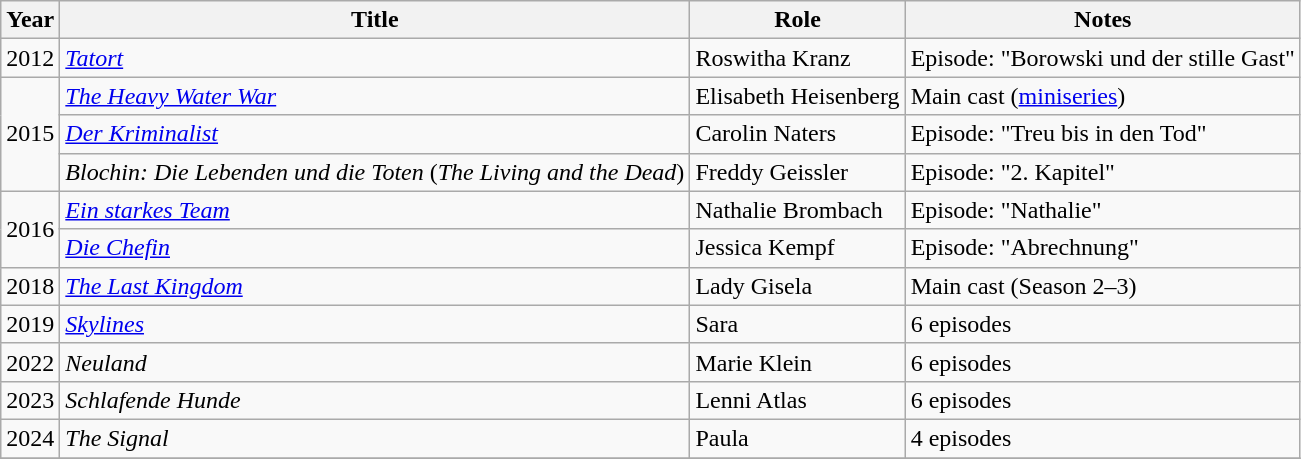<table class="wikitable sortable">
<tr>
<th>Year</th>
<th>Title</th>
<th>Role</th>
<th>Notes</th>
</tr>
<tr>
<td>2012</td>
<td><em><a href='#'>Tatort</a></em></td>
<td>Roswitha Kranz</td>
<td>Episode: "Borowski und der stille Gast"</td>
</tr>
<tr>
<td rowspan=3>2015</td>
<td><em><a href='#'>The Heavy Water War</a></em></td>
<td>Elisabeth Heisenberg</td>
<td>Main cast (<a href='#'>miniseries</a>)</td>
</tr>
<tr>
<td><em><a href='#'>Der Kriminalist</a></em></td>
<td>Carolin Naters</td>
<td>Episode: "Treu bis in den Tod"</td>
</tr>
<tr>
<td><em>Blochin: Die Lebenden und die Toten</em> (<em>The Living and the Dead</em>)</td>
<td>Freddy Geissler</td>
<td>Episode: "2. Kapitel"</td>
</tr>
<tr>
<td rowspan=2>2016</td>
<td><em><a href='#'>Ein starkes Team</a></em></td>
<td>Nathalie Brombach</td>
<td>Episode: "Nathalie"</td>
</tr>
<tr>
<td><em><a href='#'>Die Chefin</a></em></td>
<td>Jessica Kempf</td>
<td>Episode: "Abrechnung"</td>
</tr>
<tr>
<td>2018</td>
<td><em><a href='#'>The Last Kingdom</a></em></td>
<td>Lady Gisela</td>
<td>Main cast (Season 2–3)</td>
</tr>
<tr>
<td>2019</td>
<td><em><a href='#'>Skylines</a></em></td>
<td>Sara</td>
<td>6 episodes</td>
</tr>
<tr>
<td>2022</td>
<td><em>Neuland</em></td>
<td>Marie Klein</td>
<td>6 episodes</td>
</tr>
<tr>
<td>2023</td>
<td><em>Schlafende Hunde</em></td>
<td>Lenni Atlas</td>
<td>6 episodes</td>
</tr>
<tr>
<td>2024</td>
<td><em>The Signal</em></td>
<td>Paula</td>
<td>4 episodes </td>
</tr>
<tr>
</tr>
</table>
